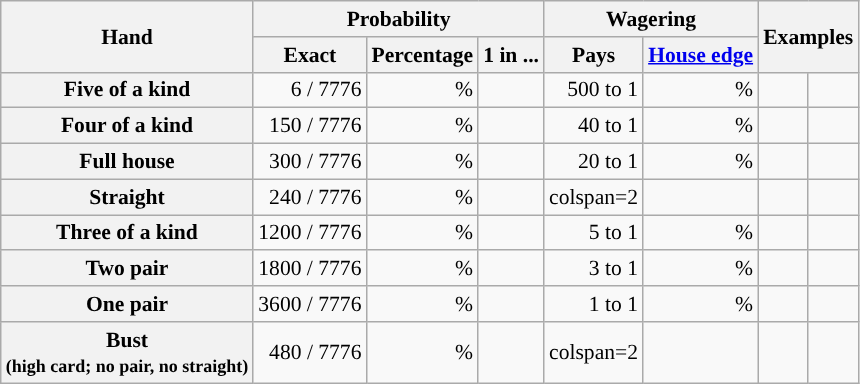<table class="wikitable" style="align:center;text-align: right;font-size:90%;">
<tr>
<th rowspan=2>Hand</th>
<th colspan=3>Probability</th>
<th colspan=2>Wagering</th>
<th colspan=2 rowspan=2>Examples</th>
</tr>
<tr>
<th>Exact</th>
<th>Percentage</th>
<th>1 in ...</th>
<th>Pays</th>
<th><a href='#'>House edge</a></th>
</tr>
<tr>
<th>Five of a kind</th>
<td>6 / 7776</td>
<td>%</td>
<td></td>
<td>500 to 1</td>
<td>%</td>
<td style="text-align:center;"></td>
<td style="text-align:center;"></td>
</tr>
<tr>
<th>Four of a kind</th>
<td>150 / 7776</td>
<td>%</td>
<td></td>
<td>40 to 1</td>
<td>%</td>
<td style="text-align:center;"></td>
<td style="text-align:center;"></td>
</tr>
<tr>
<th>Full house</th>
<td>300 / 7776</td>
<td>%</td>
<td></td>
<td>20 to 1</td>
<td>%</td>
<td style="text-align:center;"></td>
<td style="text-align:center;"></td>
</tr>
<tr>
<th>Straight</th>
<td>240 / 7776</td>
<td>%</td>
<td></td>
<td>colspan=2 </td>
<td style="text-align:center;"></td>
<td style="text-align:center;"></td>
</tr>
<tr>
<th>Three of a kind</th>
<td>1200 / 7776</td>
<td>%</td>
<td></td>
<td>5 to 1</td>
<td>%</td>
<td style="text-align:center;"></td>
<td style="text-align:center;"></td>
</tr>
<tr>
<th>Two pair</th>
<td>1800 / 7776</td>
<td>%</td>
<td></td>
<td>3 to 1</td>
<td>%</td>
<td style="text-align:center;"></td>
<td style="text-align:center;"></td>
</tr>
<tr>
<th>One pair</th>
<td>3600 / 7776</td>
<td>%</td>
<td></td>
<td>1 to 1</td>
<td>%</td>
<td style="text-align:center;"></td>
<td style="text-align:center;"></td>
</tr>
<tr>
<th>Bust<br><small>(high card; no pair, no straight)</small></th>
<td>480 / 7776</td>
<td>%</td>
<td></td>
<td>colspan=2 </td>
<td style="text-align:center;"></td>
<td style="text-align:center;"></td>
</tr>
</table>
